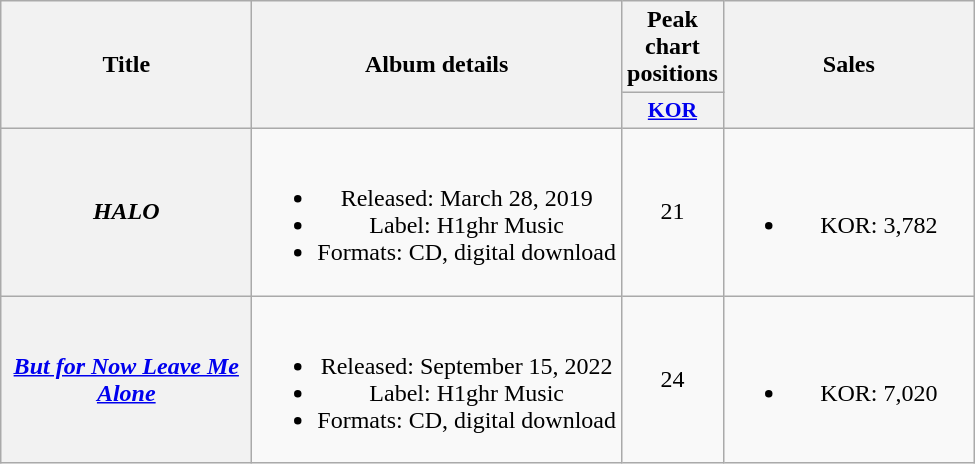<table class="wikitable plainrowheaders" style="text-align:center;">
<tr>
<th scope="col" rowspan="2" style="width:10em;">Title</th>
<th scope="col" rowspan="2">Album details</th>
<th scope="col" colspan="1">Peak chart positions</th>
<th scope="col" rowspan="2" style="width:10em;">Sales</th>
</tr>
<tr>
<th scope="col" style="width:2.2em;font-size:90%;"><a href='#'>KOR</a><br></th>
</tr>
<tr>
<th scope="row"><em>HALO</em></th>
<td><br><ul><li>Released: March 28, 2019</li><li>Label: H1ghr Music</li><li>Formats: CD, digital download</li></ul></td>
<td>21</td>
<td><br><ul><li>KOR: 3,782</li></ul></td>
</tr>
<tr>
<th scope="row"><em><a href='#'>But for Now Leave Me Alone</a></em></th>
<td><br><ul><li>Released: September 15, 2022</li><li>Label: H1ghr Music</li><li>Formats: CD, digital download</li></ul></td>
<td>24</td>
<td><br><ul><li>KOR: 7,020</li></ul></td>
</tr>
</table>
